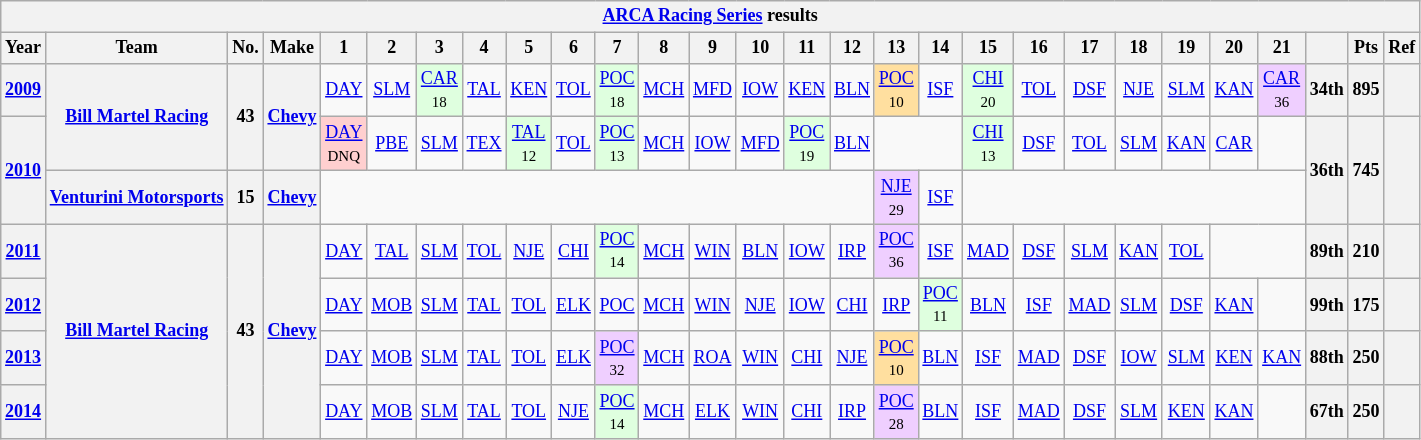<table class="wikitable" style="text-align:center; font-size:75%">
<tr>
<th colspan=45><a href='#'>ARCA Racing Series</a> results</th>
</tr>
<tr>
<th>Year</th>
<th>Team</th>
<th>No.</th>
<th>Make</th>
<th>1</th>
<th>2</th>
<th>3</th>
<th>4</th>
<th>5</th>
<th>6</th>
<th>7</th>
<th>8</th>
<th>9</th>
<th>10</th>
<th>11</th>
<th>12</th>
<th>13</th>
<th>14</th>
<th>15</th>
<th>16</th>
<th>17</th>
<th>18</th>
<th>19</th>
<th>20</th>
<th>21</th>
<th></th>
<th>Pts</th>
<th>Ref</th>
</tr>
<tr>
<th><a href='#'>2009</a></th>
<th rowspan=2><a href='#'>Bill Martel Racing</a></th>
<th rowspan=2>43</th>
<th rowspan=2><a href='#'>Chevy</a></th>
<td><a href='#'>DAY</a></td>
<td><a href='#'>SLM</a></td>
<td style="background:#DFFFDF;"><a href='#'>CAR</a><br><small>18</small></td>
<td><a href='#'>TAL</a></td>
<td><a href='#'>KEN</a></td>
<td><a href='#'>TOL</a></td>
<td style="background:#DFFFDF;"><a href='#'>POC</a><br><small>18</small></td>
<td><a href='#'>MCH</a></td>
<td><a href='#'>MFD</a></td>
<td><a href='#'>IOW</a></td>
<td><a href='#'>KEN</a></td>
<td><a href='#'>BLN</a></td>
<td style="background:#FFDF9F;"><a href='#'>POC</a><br><small>10</small></td>
<td><a href='#'>ISF</a></td>
<td style="background:#DFFFDF;"><a href='#'>CHI</a><br><small>20</small></td>
<td><a href='#'>TOL</a></td>
<td><a href='#'>DSF</a></td>
<td><a href='#'>NJE</a></td>
<td><a href='#'>SLM</a></td>
<td><a href='#'>KAN</a></td>
<td style="background:#EFCFFF;"><a href='#'>CAR</a><br><small>36</small></td>
<th>34th</th>
<th>895</th>
<th></th>
</tr>
<tr>
<th rowspan=2><a href='#'>2010</a></th>
<td style="background:#FFCFCF;"><a href='#'>DAY</a><br><small>DNQ</small></td>
<td><a href='#'>PBE</a></td>
<td><a href='#'>SLM</a></td>
<td><a href='#'>TEX</a></td>
<td style="background:#DFFFDF;"><a href='#'>TAL</a><br><small>12</small></td>
<td><a href='#'>TOL</a></td>
<td style="background:#DFFFDF;"><a href='#'>POC</a><br><small>13</small></td>
<td><a href='#'>MCH</a></td>
<td><a href='#'>IOW</a></td>
<td><a href='#'>MFD</a></td>
<td style="background:#DFFFDF;"><a href='#'>POC</a><br><small>19</small></td>
<td><a href='#'>BLN</a></td>
<td colspan=2></td>
<td style="background:#DFFFDF;"><a href='#'>CHI</a><br><small>13</small></td>
<td><a href='#'>DSF</a></td>
<td><a href='#'>TOL</a></td>
<td><a href='#'>SLM</a></td>
<td><a href='#'>KAN</a></td>
<td><a href='#'>CAR</a></td>
<td></td>
<th rowspan=2>36th</th>
<th rowspan=2>745</th>
<th rowspan=2></th>
</tr>
<tr>
<th><a href='#'>Venturini Motorsports</a></th>
<th>15</th>
<th><a href='#'>Chevy</a></th>
<td colspan=12></td>
<td style="background:#EFCFFF;"><a href='#'>NJE</a><br><small>29</small></td>
<td><a href='#'>ISF</a></td>
<td colspan=7></td>
</tr>
<tr>
<th><a href='#'>2011</a></th>
<th rowspan=4><a href='#'>Bill Martel Racing</a></th>
<th rowspan=4>43</th>
<th rowspan=4><a href='#'>Chevy</a></th>
<td><a href='#'>DAY</a></td>
<td><a href='#'>TAL</a></td>
<td><a href='#'>SLM</a></td>
<td><a href='#'>TOL</a></td>
<td><a href='#'>NJE</a></td>
<td><a href='#'>CHI</a></td>
<td style="background:#DFFFDF;"><a href='#'>POC</a><br><small>14</small></td>
<td><a href='#'>MCH</a></td>
<td><a href='#'>WIN</a></td>
<td><a href='#'>BLN</a></td>
<td><a href='#'>IOW</a></td>
<td><a href='#'>IRP</a></td>
<td style="background:#EFCFFF;"><a href='#'>POC</a><br><small>36</small></td>
<td><a href='#'>ISF</a></td>
<td><a href='#'>MAD</a></td>
<td><a href='#'>DSF</a></td>
<td><a href='#'>SLM</a></td>
<td><a href='#'>KAN</a></td>
<td><a href='#'>TOL</a></td>
<td colspan=2></td>
<th>89th</th>
<th>210</th>
<th></th>
</tr>
<tr>
<th><a href='#'>2012</a></th>
<td><a href='#'>DAY</a></td>
<td><a href='#'>MOB</a></td>
<td><a href='#'>SLM</a></td>
<td><a href='#'>TAL</a></td>
<td><a href='#'>TOL</a></td>
<td><a href='#'>ELK</a></td>
<td><a href='#'>POC</a></td>
<td><a href='#'>MCH</a></td>
<td><a href='#'>WIN</a></td>
<td><a href='#'>NJE</a></td>
<td><a href='#'>IOW</a></td>
<td><a href='#'>CHI</a></td>
<td><a href='#'>IRP</a></td>
<td style="background:#DFFFDF;"><a href='#'>POC</a><br><small>11</small></td>
<td><a href='#'>BLN</a></td>
<td><a href='#'>ISF</a></td>
<td><a href='#'>MAD</a></td>
<td><a href='#'>SLM</a></td>
<td><a href='#'>DSF</a></td>
<td><a href='#'>KAN</a></td>
<td></td>
<th>99th</th>
<th>175</th>
<th></th>
</tr>
<tr>
<th><a href='#'>2013</a></th>
<td><a href='#'>DAY</a></td>
<td><a href='#'>MOB</a></td>
<td><a href='#'>SLM</a></td>
<td><a href='#'>TAL</a></td>
<td><a href='#'>TOL</a></td>
<td><a href='#'>ELK</a></td>
<td style="background:#EFCFFF;"><a href='#'>POC</a><br><small>32</small></td>
<td><a href='#'>MCH</a></td>
<td><a href='#'>ROA</a></td>
<td><a href='#'>WIN</a></td>
<td><a href='#'>CHI</a></td>
<td><a href='#'>NJE</a></td>
<td style="background:#FFDF9F;"><a href='#'>POC</a><br><small>10</small></td>
<td><a href='#'>BLN</a></td>
<td><a href='#'>ISF</a></td>
<td><a href='#'>MAD</a></td>
<td><a href='#'>DSF</a></td>
<td><a href='#'>IOW</a></td>
<td><a href='#'>SLM</a></td>
<td><a href='#'>KEN</a></td>
<td><a href='#'>KAN</a></td>
<th>88th</th>
<th>250</th>
<th></th>
</tr>
<tr>
<th><a href='#'>2014</a></th>
<td><a href='#'>DAY</a></td>
<td><a href='#'>MOB</a></td>
<td><a href='#'>SLM</a></td>
<td><a href='#'>TAL</a></td>
<td><a href='#'>TOL</a></td>
<td><a href='#'>NJE</a></td>
<td style="background:#DFFFDF;"><a href='#'>POC</a><br><small>14</small></td>
<td><a href='#'>MCH</a></td>
<td><a href='#'>ELK</a></td>
<td><a href='#'>WIN</a></td>
<td><a href='#'>CHI</a></td>
<td><a href='#'>IRP</a></td>
<td style="background:#EFCFFF;"><a href='#'>POC</a><br><small>28</small></td>
<td><a href='#'>BLN</a></td>
<td><a href='#'>ISF</a></td>
<td><a href='#'>MAD</a></td>
<td><a href='#'>DSF</a></td>
<td><a href='#'>SLM</a></td>
<td><a href='#'>KEN</a></td>
<td><a href='#'>KAN</a></td>
<td></td>
<th>67th</th>
<th>250</th>
<th></th>
</tr>
</table>
